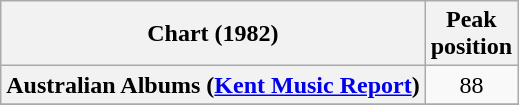<table class="wikitable sortable plainrowheaders">
<tr>
<th scope="col">Chart (1982)</th>
<th scope="col">Peak<br>position</th>
</tr>
<tr>
<th scope="row">Australian Albums (<a href='#'>Kent Music Report</a>)</th>
<td style="text-align:center;">88</td>
</tr>
<tr>
</tr>
</table>
